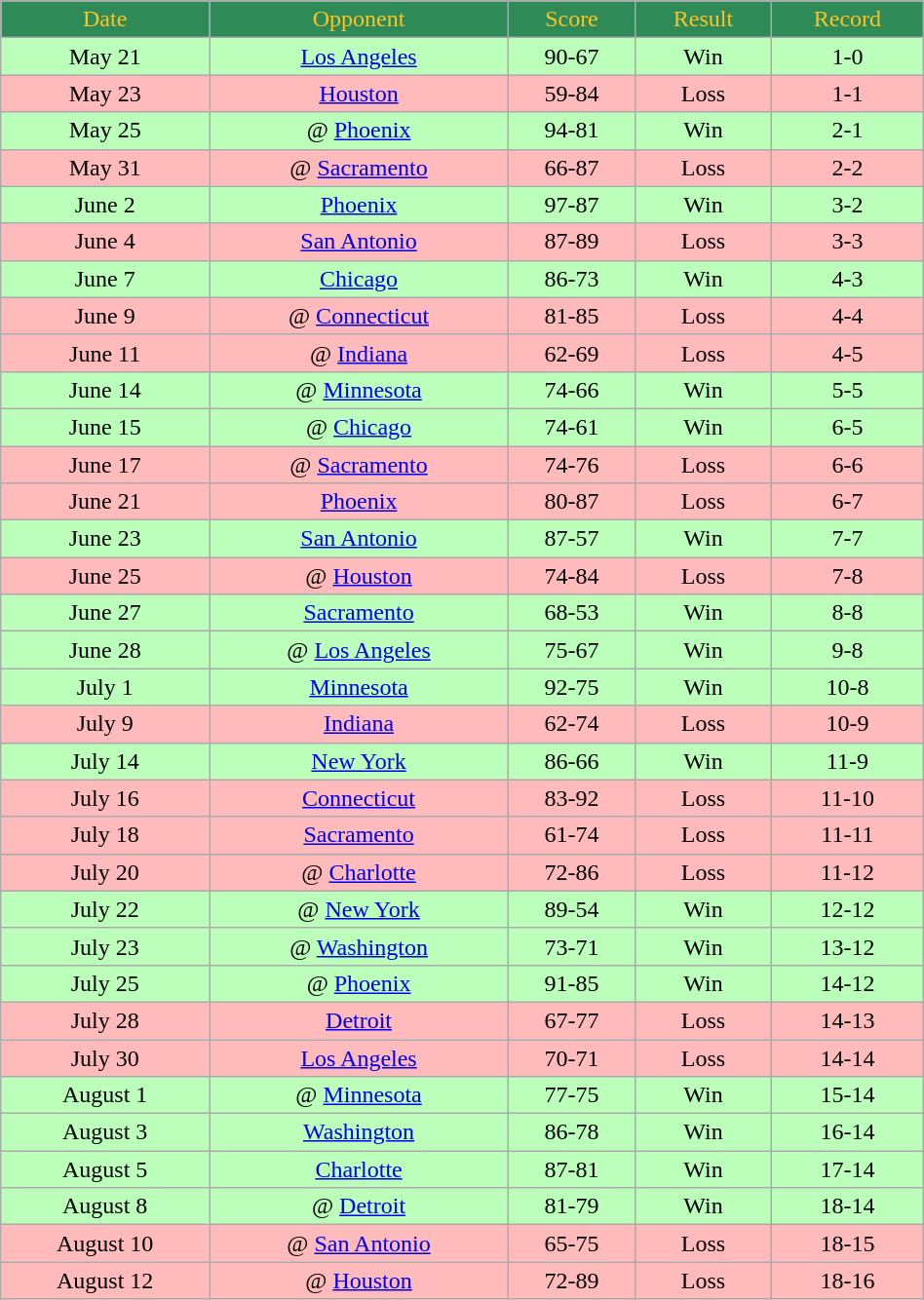<table class="wikitable" width="50%">
<tr align="center" style="background:#2e8b57; color:#ffc322;">
<td>Date</td>
<td>Opponent</td>
<td>Score</td>
<td>Result</td>
<td>Record</td>
</tr>
<tr align="center" bgcolor="bbffbb">
<td>May 21</td>
<td><a href='#'>Los Angeles</a></td>
<td>90-67</td>
<td>Win</td>
<td>1-0</td>
</tr>
<tr align="center" bgcolor="ffbbbb">
<td>May 23</td>
<td><a href='#'>Houston</a></td>
<td>59-84</td>
<td>Loss</td>
<td>1-1</td>
</tr>
<tr align="center" bgcolor="bbffbb">
<td>May 25</td>
<td>@ <a href='#'>Phoenix</a></td>
<td>94-81</td>
<td>Win</td>
<td>2-1</td>
</tr>
<tr align="center" bgcolor="ffbbbb">
<td>May 31</td>
<td>@ <a href='#'>Sacramento</a></td>
<td>66-87</td>
<td>Loss</td>
<td>2-2</td>
</tr>
<tr align="center" bgcolor="bbffbb">
<td>June 2</td>
<td><a href='#'>Phoenix</a></td>
<td>97-87</td>
<td>Win</td>
<td>3-2</td>
</tr>
<tr align="center" bgcolor="ffbbbb">
<td>June 4</td>
<td><a href='#'>San Antonio</a></td>
<td>87-89</td>
<td>Loss</td>
<td>3-3</td>
</tr>
<tr align="center" bgcolor="bbffbb">
<td>June 7</td>
<td><a href='#'>Chicago</a></td>
<td>86-73</td>
<td>Win</td>
<td>4-3</td>
</tr>
<tr align="center" bgcolor="ffbbbb">
<td>June 9</td>
<td>@ <a href='#'>Connecticut</a></td>
<td>81-85</td>
<td>Loss</td>
<td>4-4</td>
</tr>
<tr align="center" bgcolor="ffbbbb">
<td>June 11</td>
<td>@ <a href='#'>Indiana</a></td>
<td>62-69</td>
<td>Loss</td>
<td>4-5</td>
</tr>
<tr align="center" bgcolor="bbffbb">
<td>June 14</td>
<td>@ <a href='#'>Minnesota</a></td>
<td>74-66</td>
<td>Win</td>
<td>5-5</td>
</tr>
<tr align="center" bgcolor="bbffbb">
<td>June 15</td>
<td>@ <a href='#'>Chicago</a></td>
<td>74-61</td>
<td>Win</td>
<td>6-5</td>
</tr>
<tr align="center" bgcolor="ffbbbb">
<td>June 17</td>
<td>@ <a href='#'>Sacramento</a></td>
<td>74-76</td>
<td>Loss</td>
<td>6-6</td>
</tr>
<tr align="center" bgcolor="ffbbbb">
<td>June 21</td>
<td><a href='#'>Phoenix</a></td>
<td>80-87</td>
<td>Loss</td>
<td>6-7</td>
</tr>
<tr align="center" bgcolor="bbffbb">
<td>June 23</td>
<td><a href='#'>San Antonio</a></td>
<td>87-57</td>
<td>Win</td>
<td>7-7</td>
</tr>
<tr align="center" bgcolor="ffbbbb">
<td>June 25</td>
<td>@ <a href='#'>Houston</a></td>
<td>74-84</td>
<td>Loss</td>
<td>7-8</td>
</tr>
<tr align="center" bgcolor="bbffbb">
<td>June 27</td>
<td><a href='#'>Sacramento</a></td>
<td>68-53</td>
<td>Win</td>
<td>8-8</td>
</tr>
<tr align="center" bgcolor="bbffbb">
<td>June 28</td>
<td>@ <a href='#'>Los Angeles</a></td>
<td>75-67</td>
<td>Win</td>
<td>9-8</td>
</tr>
<tr align="center" bgcolor="bbffbb">
<td>July 1</td>
<td><a href='#'>Minnesota</a></td>
<td>92-75</td>
<td>Win</td>
<td>10-8</td>
</tr>
<tr align="center" bgcolor="ffbbbb">
<td>July 9</td>
<td><a href='#'>Indiana</a></td>
<td>62-74</td>
<td>Loss</td>
<td>10-9</td>
</tr>
<tr align="center" bgcolor="bbffbb">
<td>July 14</td>
<td><a href='#'>New York</a></td>
<td>86-66</td>
<td>Win</td>
<td>11-9</td>
</tr>
<tr align="center" bgcolor="ffbbbb">
<td>July 16</td>
<td><a href='#'>Connecticut</a></td>
<td>83-92</td>
<td>Loss</td>
<td>11-10</td>
</tr>
<tr align="center" bgcolor="ffbbbb">
<td>July 18</td>
<td><a href='#'>Sacramento</a></td>
<td>61-74</td>
<td>Loss</td>
<td>11-11</td>
</tr>
<tr align="center" bgcolor="ffbbbb">
<td>July 20</td>
<td>@ <a href='#'>Charlotte</a></td>
<td>72-86</td>
<td>Loss</td>
<td>11-12</td>
</tr>
<tr align="center" bgcolor="bbffbb">
<td>July 22</td>
<td>@ <a href='#'>New York</a></td>
<td>89-54</td>
<td>Win</td>
<td>12-12</td>
</tr>
<tr align="center" bgcolor="bbffbb">
<td>July 23</td>
<td>@ <a href='#'>Washington</a></td>
<td>73-71</td>
<td>Win</td>
<td>13-12</td>
</tr>
<tr align="center" bgcolor="bbffbb">
<td>July 25</td>
<td>@ <a href='#'>Phoenix</a></td>
<td>91-85</td>
<td>Win</td>
<td>14-12</td>
</tr>
<tr align="center" bgcolor="ffbbbb">
<td>July 28</td>
<td><a href='#'>Detroit</a></td>
<td>67-77</td>
<td>Loss</td>
<td>14-13</td>
</tr>
<tr align="center" bgcolor="ffbbbb">
<td>July 30</td>
<td><a href='#'>Los Angeles</a></td>
<td>70-71</td>
<td>Loss</td>
<td>14-14</td>
</tr>
<tr align="center" bgcolor="bbffbb">
<td>August 1</td>
<td>@ <a href='#'>Minnesota</a></td>
<td>77-75</td>
<td>Win</td>
<td>15-14</td>
</tr>
<tr align="center" bgcolor="bbffbb">
<td>August 3</td>
<td><a href='#'>Washington</a></td>
<td>86-78</td>
<td>Win</td>
<td>16-14</td>
</tr>
<tr align="center" bgcolor="bbffbb">
<td>August 5</td>
<td><a href='#'>Charlotte</a></td>
<td>87-81</td>
<td>Win</td>
<td>17-14</td>
</tr>
<tr align="center" bgcolor="bbffbb">
<td>August 8</td>
<td>@ <a href='#'>Detroit</a></td>
<td>81-79</td>
<td>Win</td>
<td>18-14</td>
</tr>
<tr align="center" bgcolor="ffbbbb">
<td>August 10</td>
<td>@ <a href='#'>San Antonio</a></td>
<td>65-75</td>
<td>Loss</td>
<td>18-15</td>
</tr>
<tr align="center" bgcolor="ffbbbb">
<td>August 12</td>
<td>@ <a href='#'>Houston</a></td>
<td>72-89</td>
<td>Loss</td>
<td>18-16</td>
</tr>
</table>
